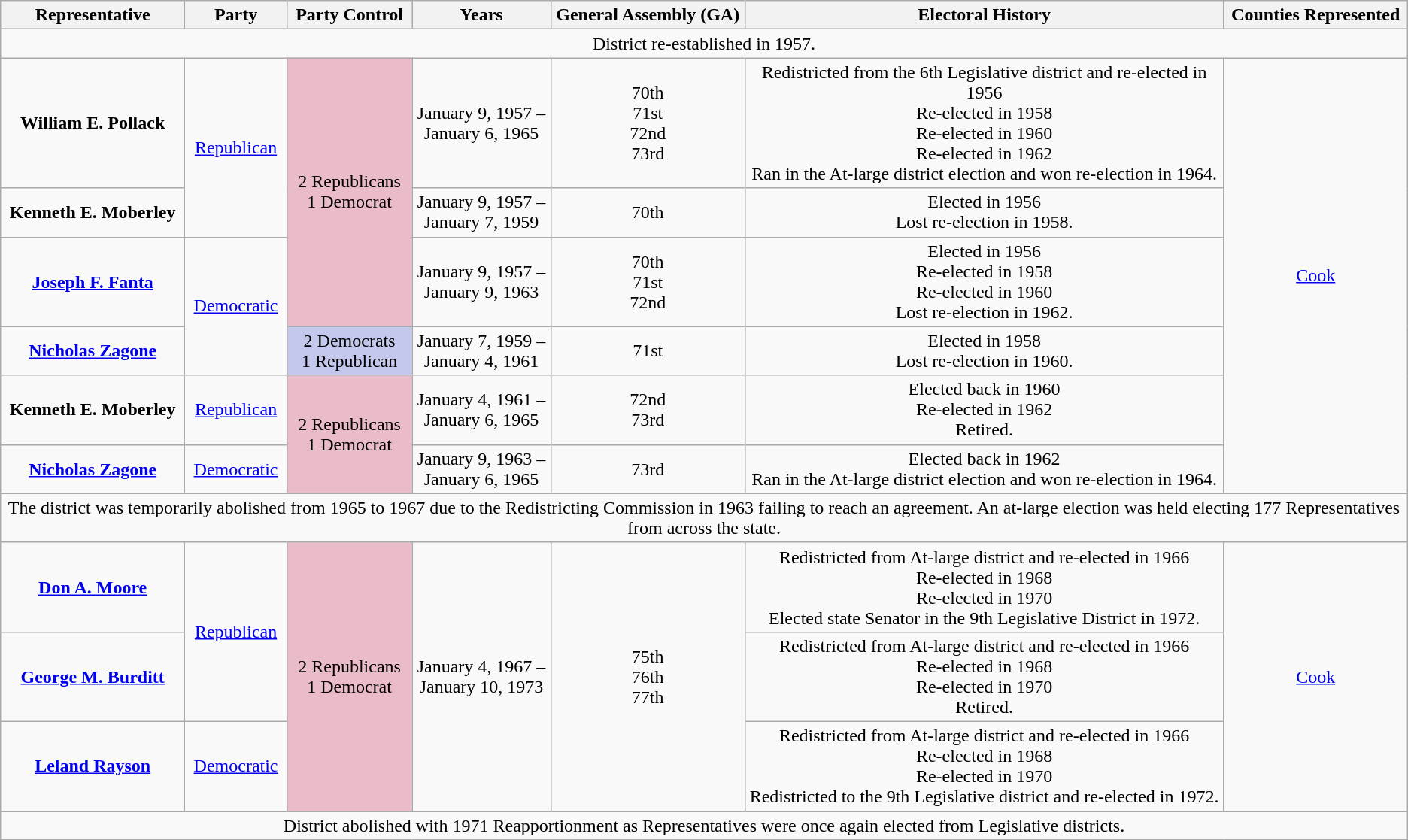<table class="wikitable" style="text-align:center">
<tr>
<th>Representative</th>
<th>Party</th>
<th>Party Control</th>
<th>Years</th>
<th>General Assembly (GA)</th>
<th>Electoral History</th>
<th>Counties Represented</th>
</tr>
<tr>
<td colspan=7>District re-established in 1957.</td>
</tr>
<tr>
<td><strong>William E. Pollack</strong></td>
<td rowspan=2 ><a href='#'>Republican</a></td>
<td rowspan=3 /bgcolor=#eabbc8>2 Republicans<br>1 Democrat</td>
<td>January 9, 1957 –<br>January 6, 1965</td>
<td>70th<br>71st<br>72nd<br>73rd</td>
<td>Redistricted from the 6th Legislative district and re-elected in 1956<br>Re-elected in 1958<br>Re-elected in 1960<br>Re-elected in 1962<br>Ran in the At-large district election and won re-election in 1964.</td>
<td rowspan=6><a href='#'>Cook</a></td>
</tr>
<tr>
<td><strong>Kenneth E. Moberley</strong></td>
<td>January 9, 1957 –<br>January 7, 1959</td>
<td>70th</td>
<td>Elected in 1956<br>Lost re-election in 1958.</td>
</tr>
<tr>
<td><strong><a href='#'>Joseph F. Fanta</a></strong></td>
<td rowspan=2 ><a href='#'>Democratic</a></td>
<td>January 9, 1957 –<br>January 9, 1963</td>
<td>70th<br>71st<br>72nd</td>
<td>Elected in 1956<br>Re-elected in 1958<br>Re-elected in 1960<br>Lost re-election in 1962.</td>
</tr>
<tr>
<td><strong><a href='#'>Nicholas Zagone</a></strong></td>
<td /bgcolor=#c4c8ec>2 Democrats<br>1 Republican</td>
<td>January 7, 1959 –<br>January 4, 1961</td>
<td>71st</td>
<td>Elected in 1958<br>Lost re-election in 1960.</td>
</tr>
<tr>
<td><strong>Kenneth E. Moberley</strong></td>
<td><a href='#'>Republican</a></td>
<td rowspan=2 /bgcolor=#eabbc8>2 Republicans<br>1 Democrat</td>
<td>January 4, 1961 –<br>January 6, 1965</td>
<td>72nd<br>73rd</td>
<td>Elected back in 1960<br>Re-elected in 1962<br>Retired.</td>
</tr>
<tr>
<td><strong><a href='#'>Nicholas Zagone</a></strong></td>
<td><a href='#'>Democratic</a></td>
<td>January 9, 1963 –<br>January 6, 1965</td>
<td>73rd</td>
<td>Elected back in 1962<br>Ran in the At-large district election and won re-election in 1964.</td>
</tr>
<tr>
<td colspan=7>The district was temporarily abolished from 1965 to 1967 due to the Redistricting Commission in 1963 failing to reach an agreement. An at-large election was held electing 177 Representatives from across the state.</td>
</tr>
<tr>
<td><strong><a href='#'>Don A. Moore</a></strong></td>
<td rowspan=2 ><a href='#'>Republican</a></td>
<td rowspan=3 /bgcolor=#eabbc8>2 Republicans<br>1 Democrat</td>
<td rowspan=3>January 4, 1967 –<br>January 10, 1973</td>
<td rowspan=3>75th<br>76th<br>77th</td>
<td>Redistricted from At-large district and re-elected in 1966<br>Re-elected in 1968<br>Re-elected in 1970<br>Elected state Senator in the 9th Legislative District in 1972.</td>
<td rowspan=3><a href='#'>Cook</a></td>
</tr>
<tr>
<td><strong><a href='#'>George M. Burditt</a></strong></td>
<td>Redistricted from At-large district and re-elected in 1966<br>Re-elected in 1968<br>Re-elected in 1970<br>Retired.</td>
</tr>
<tr>
<td><strong><a href='#'>Leland Rayson</a></strong></td>
<td><a href='#'>Democratic</a></td>
<td>Redistricted from At-large district and re-elected in 1966<br>Re-elected in 1968<br>Re-elected in 1970<br>Redistricted to the 9th Legislative district and re-elected in 1972.</td>
</tr>
<tr>
<td colspan=7>District abolished with 1971 Reapportionment as Representatives were once again elected from Legislative districts.</td>
</tr>
</table>
